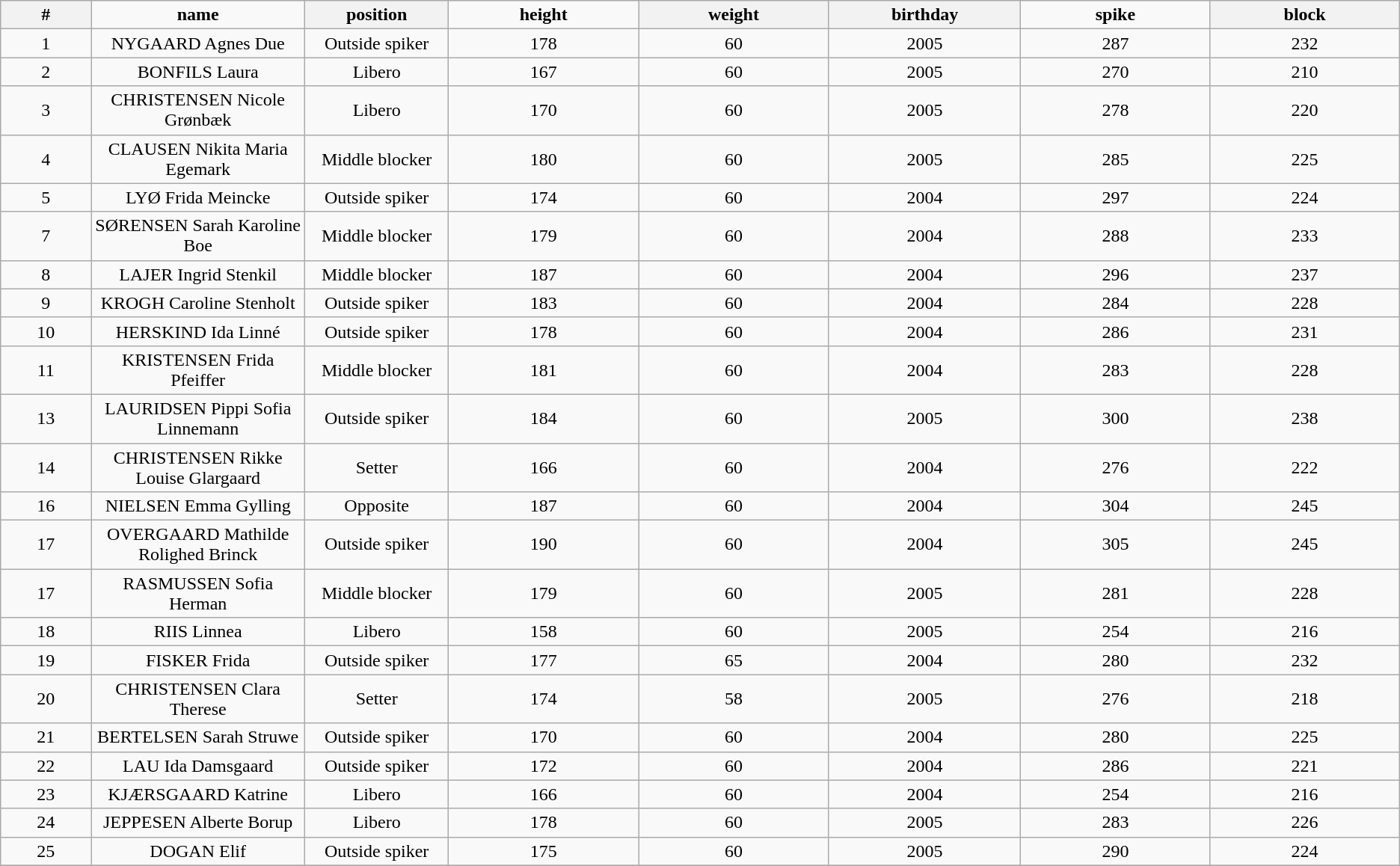<table Class="wikitable sortable" style="text-align:center;">
<tr>
<th Style="width:5em">#</th>
<td style="width:12em"><strong>name</strong></td>
<th Style="width:8em"><strong>position</strong></th>
<td style="width:11em"><strong>height</strong></td>
<th Style="width:11em"><strong>weight</strong></th>
<th Style="width:11em"><strong>birthday</strong></th>
<td style="width:11em"><strong>spike</strong></td>
<th Style="width:11em"><strong>block</strong></th>
</tr>
<tr>
<td>1</td>
<td>NYGAARD Agnes Due</td>
<td>Outside spiker</td>
<td>178</td>
<td>60</td>
<td>2005</td>
<td>287</td>
<td>232</td>
</tr>
<tr>
<td>2</td>
<td>BONFILS Laura</td>
<td>Libero</td>
<td>167</td>
<td>60</td>
<td>2005</td>
<td>270</td>
<td>210</td>
</tr>
<tr>
<td>3</td>
<td>CHRISTENSEN Nicole Grønbæk</td>
<td>Libero</td>
<td>170</td>
<td>60</td>
<td>2005</td>
<td>278</td>
<td>220</td>
</tr>
<tr>
<td>4</td>
<td>CLAUSEN Nikita Maria Egemark</td>
<td>Middle blocker</td>
<td>180</td>
<td>60</td>
<td>2005</td>
<td>285</td>
<td>225</td>
</tr>
<tr>
<td>5</td>
<td>LYØ Frida Meincke</td>
<td>Outside spiker</td>
<td>174</td>
<td>60</td>
<td>2004</td>
<td>297</td>
<td>224</td>
</tr>
<tr>
<td>7</td>
<td>SØRENSEN Sarah Karoline Boe</td>
<td>Middle blocker</td>
<td>179</td>
<td>60</td>
<td>2004</td>
<td>288</td>
<td>233</td>
</tr>
<tr>
<td>8</td>
<td>LAJER Ingrid Stenkil</td>
<td>Middle blocker</td>
<td>187</td>
<td>60</td>
<td>2004</td>
<td>296</td>
<td>237</td>
</tr>
<tr>
<td>9</td>
<td>KROGH Caroline Stenholt</td>
<td>Outside spiker</td>
<td>183</td>
<td>60</td>
<td>2004</td>
<td>284</td>
<td>228</td>
</tr>
<tr>
<td>10</td>
<td>HERSKIND Ida Linné</td>
<td>Outside spiker</td>
<td>178</td>
<td>60</td>
<td>2004</td>
<td>286</td>
<td>231</td>
</tr>
<tr>
<td>11</td>
<td>KRISTENSEN Frida Pfeiffer</td>
<td>Middle blocker</td>
<td>181</td>
<td>60</td>
<td>2004</td>
<td>283</td>
<td>228</td>
</tr>
<tr>
<td>13</td>
<td>LAURIDSEN Pippi Sofia Linnemann</td>
<td>Outside spiker</td>
<td>184</td>
<td>60</td>
<td>2005</td>
<td>300</td>
<td>238</td>
</tr>
<tr>
<td>14</td>
<td>CHRISTENSEN Rikke Louise Glargaard</td>
<td>Setter</td>
<td>166</td>
<td>60</td>
<td>2004</td>
<td>276</td>
<td>222</td>
</tr>
<tr>
<td>16</td>
<td>NIELSEN Emma Gylling</td>
<td>Opposite</td>
<td>187</td>
<td>60</td>
<td>2004</td>
<td>304</td>
<td>245</td>
</tr>
<tr>
<td>17</td>
<td>OVERGAARD Mathilde Rolighed Brinck</td>
<td>Outside spiker</td>
<td>190</td>
<td>60</td>
<td>2004</td>
<td>305</td>
<td>245</td>
</tr>
<tr>
<td>17</td>
<td>RASMUSSEN Sofia Herman</td>
<td>Middle blocker</td>
<td>179</td>
<td>60</td>
<td>2005</td>
<td>281</td>
<td>228</td>
</tr>
<tr>
<td>18</td>
<td>RIIS Linnea</td>
<td>Libero</td>
<td>158</td>
<td>60</td>
<td>2005</td>
<td>254</td>
<td>216</td>
</tr>
<tr>
<td>19</td>
<td>FISKER Frida</td>
<td>Outside spiker</td>
<td>177</td>
<td>65</td>
<td>2004</td>
<td>280</td>
<td>232</td>
</tr>
<tr>
<td>20</td>
<td>CHRISTENSEN Clara Therese</td>
<td>Setter</td>
<td>174</td>
<td>58</td>
<td>2005</td>
<td>276</td>
<td>218</td>
</tr>
<tr>
<td>21</td>
<td>BERTELSEN Sarah Struwe</td>
<td>Outside spiker</td>
<td>170</td>
<td>60</td>
<td>2004</td>
<td>280</td>
<td>225</td>
</tr>
<tr>
<td>22</td>
<td>LAU Ida Damsgaard</td>
<td>Outside spiker</td>
<td>172</td>
<td>60</td>
<td>2004</td>
<td>286</td>
<td>221</td>
</tr>
<tr>
<td>23</td>
<td>KJÆRSGAARD Katrine</td>
<td>Libero</td>
<td>166</td>
<td>60</td>
<td>2004</td>
<td>254</td>
<td>216</td>
</tr>
<tr>
<td>24</td>
<td>JEPPESEN Alberte Borup</td>
<td>Libero</td>
<td>178</td>
<td>60</td>
<td>2005</td>
<td>283</td>
<td>226</td>
</tr>
<tr>
<td>25</td>
<td>DOGAN Elif</td>
<td>Outside spiker</td>
<td>175</td>
<td>60</td>
<td>2005</td>
<td>290</td>
<td>224</td>
</tr>
<tr>
</tr>
</table>
